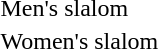<table>
<tr>
<td>Men's slalom</td>
<td></td>
<td></td>
<td></td>
</tr>
<tr>
<td>Women's slalom</td>
<td></td>
<td></td>
<td></td>
</tr>
</table>
